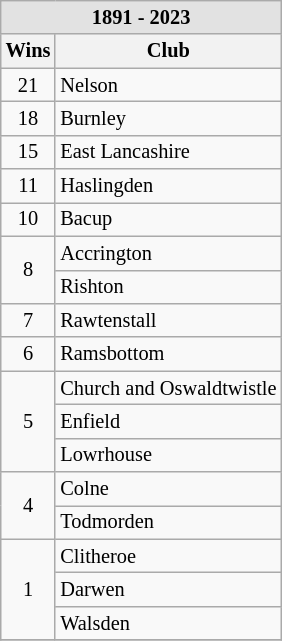<table class=wikitable style="font-size:85%">
<tr>
<td bgcolor="#e2e2e2" colspan=2 style="text-align: center;"><strong>1891 - 2023</strong></td>
</tr>
<tr>
<th>Wins</th>
<th>Club</th>
</tr>
<tr>
<td style="text-align: center;">21</td>
<td>Nelson</td>
</tr>
<tr>
<td style="text-align: center;">18</td>
<td>Burnley</td>
</tr>
<tr>
<td style="text-align: center;">15</td>
<td>East Lancashire</td>
</tr>
<tr>
<td style="text-align: center;">11</td>
<td>Haslingden</td>
</tr>
<tr>
<td style="text-align: center;">10</td>
<td>Bacup</td>
</tr>
<tr>
<td rowspan=2 style="text-align: center;" style="text-align: center;">8</td>
<td>Accrington</td>
</tr>
<tr>
<td>Rishton</td>
</tr>
<tr>
<td style="text-align: center;">7</td>
<td>Rawtenstall</td>
</tr>
<tr>
<td style="text-align: center;">6</td>
<td>Ramsbottom</td>
</tr>
<tr>
<td rowspan=3 style="text-align: center;" style="text-align: center;">5</td>
<td>Church and Oswaldtwistle</td>
</tr>
<tr>
<td>Enfield</td>
</tr>
<tr>
<td>Lowrhouse</td>
</tr>
<tr>
<td rowspan=2 style="text-align: center;" style="text-align: center;">4</td>
<td>Colne</td>
</tr>
<tr>
<td>Todmorden</td>
</tr>
<tr>
<td rowspan=3 style="text-align: center;" style="text-align: center;">1</td>
<td>Clitheroe</td>
</tr>
<tr>
<td>Darwen</td>
</tr>
<tr>
<td>Walsden</td>
</tr>
<tr>
</tr>
</table>
